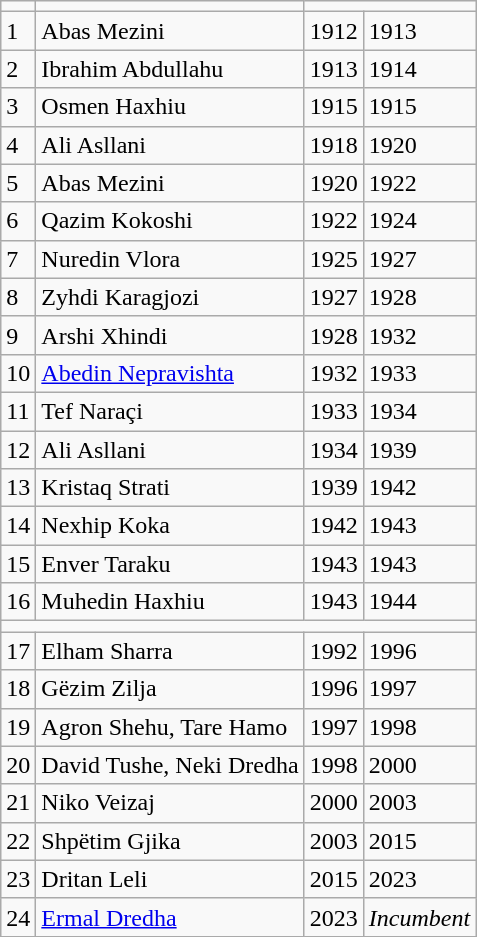<table class="wikitable sortable">
<tr>
<td><strong></strong></td>
<td><strong></strong></td>
<td colspan="2"><strong></strong></td>
</tr>
<tr>
<td>1</td>
<td>Abas Mezini</td>
<td>1912</td>
<td>1913</td>
</tr>
<tr>
<td>2</td>
<td>Ibrahim Abdullahu</td>
<td>1913</td>
<td>1914</td>
</tr>
<tr>
<td>3</td>
<td>Osmen Haxhiu</td>
<td>1915</td>
<td>1915</td>
</tr>
<tr>
<td>4</td>
<td>Ali Asllani</td>
<td>1918</td>
<td>1920</td>
</tr>
<tr>
<td>5</td>
<td>Abas Mezini</td>
<td>1920</td>
<td>1922</td>
</tr>
<tr>
<td>6</td>
<td>Qazim Kokoshi</td>
<td>1922</td>
<td>1924</td>
</tr>
<tr>
<td>7</td>
<td>Nuredin Vlora</td>
<td>1925</td>
<td>1927</td>
</tr>
<tr>
<td>8</td>
<td>Zyhdi Karagjozi</td>
<td>1927</td>
<td>1928</td>
</tr>
<tr>
<td>9</td>
<td>Arshi Xhindi</td>
<td>1928</td>
<td>1932</td>
</tr>
<tr>
<td>10</td>
<td><a href='#'>Abedin Nepravishta</a></td>
<td>1932</td>
<td>1933</td>
</tr>
<tr>
<td>11</td>
<td>Tef Naraçi</td>
<td>1933</td>
<td>1934</td>
</tr>
<tr>
<td>12</td>
<td>Ali Asllani</td>
<td>1934</td>
<td>1939</td>
</tr>
<tr>
<td>13</td>
<td>Kristaq Strati</td>
<td>1939</td>
<td>1942</td>
</tr>
<tr>
<td>14</td>
<td>Nexhip Koka</td>
<td>1942</td>
<td>1943</td>
</tr>
<tr>
<td>15</td>
<td>Enver Taraku</td>
<td>1943</td>
<td>1943</td>
</tr>
<tr>
<td>16</td>
<td>Muhedin Haxhiu</td>
<td>1943</td>
<td>1944</td>
</tr>
<tr>
<td colspan="8" align=center></td>
</tr>
<tr>
<td>17</td>
<td>Elham Sharra</td>
<td>1992</td>
<td>1996</td>
</tr>
<tr>
<td>18</td>
<td>Gëzim Zilja</td>
<td>1996</td>
<td>1997</td>
</tr>
<tr>
<td>19</td>
<td>Agron Shehu, Tare Hamo</td>
<td>1997</td>
<td>1998</td>
</tr>
<tr>
<td>20</td>
<td>David Tushe, Neki Dredha</td>
<td>1998</td>
<td>2000</td>
</tr>
<tr>
<td>21</td>
<td>Niko Veizaj</td>
<td>2000</td>
<td>2003</td>
</tr>
<tr>
<td>22</td>
<td>Shpëtim Gjika</td>
<td>2003</td>
<td>2015</td>
</tr>
<tr>
<td>23</td>
<td>Dritan Leli</td>
<td>2015</td>
<td>2023</td>
</tr>
<tr>
<td>24</td>
<td><a href='#'>Ermal Dredha</a></td>
<td>2023</td>
<td><em>Incumbent</em></td>
</tr>
<tr>
</tr>
</table>
